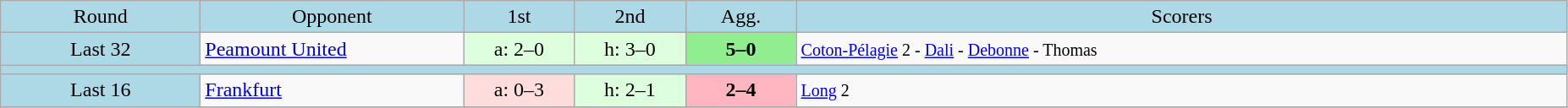<table class="wikitable" style="text-align:center">
<tr bgcolor=lightblue>
<td width=150px>Round</td>
<td width=200px>Opponent</td>
<td width=80px>1st</td>
<td width=80px>2nd</td>
<td width=80px>Agg.</td>
<td width=600px>Scorers</td>
</tr>
<tr>
<td bgcolor=lightblue>Last 32</td>
<td align=left> <a href='#'>Peamount United</a></td>
<td bgcolor="#ddffdd">a: 2–0</td>
<td bgcolor="#ddffdd">h: 3–0</td>
<td bgcolor=lightgreen><strong>5–0</strong></td>
<td align=left><small><a href='#'>Coton-Pélagie</a> 2 - <a href='#'>Dali</a> - <a href='#'>Debonne</a> - Thomas</small></td>
</tr>
<tr bgcolor=lightblue>
<td colspan=6></td>
</tr>
<tr>
<td bgcolor=lightblue>Last 16</td>
<td align=left> <a href='#'>Frankfurt</a></td>
<td bgcolor="#ffdddd">a: 0–3</td>
<td bgcolor="#ddffdd">h: 2–1</td>
<td bgcolor=lightpink><strong>2–4</strong></td>
<td align=left><small><a href='#'>Long</a> 2</small></td>
</tr>
<tr>
</tr>
</table>
